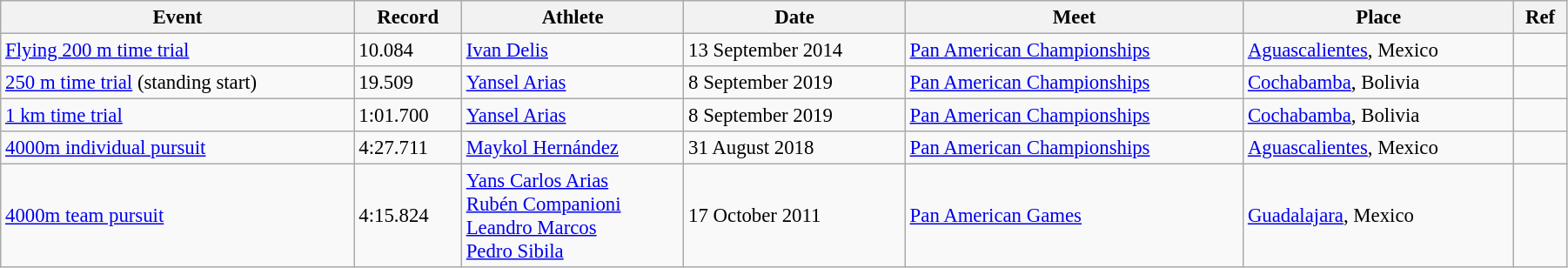<table class="wikitable" style="font-size:95%; width: 95%;">
<tr>
<th>Event</th>
<th>Record</th>
<th>Athlete</th>
<th>Date</th>
<th>Meet</th>
<th>Place</th>
<th>Ref</th>
</tr>
<tr>
<td><a href='#'>Flying 200 m time trial</a></td>
<td>10.084</td>
<td><a href='#'>Ivan Delis</a></td>
<td>13 September 2014</td>
<td><a href='#'>Pan American Championships</a></td>
<td><a href='#'>Aguascalientes</a>, Mexico</td>
<td></td>
</tr>
<tr>
<td><a href='#'>250 m time trial</a> (standing start)</td>
<td>19.509</td>
<td><a href='#'>Yansel Arias</a></td>
<td>8 September 2019</td>
<td><a href='#'>Pan American Championships</a></td>
<td><a href='#'>Cochabamba</a>, Bolivia</td>
<td></td>
</tr>
<tr>
<td><a href='#'>1 km time trial</a></td>
<td>1:01.700</td>
<td><a href='#'>Yansel Arias</a></td>
<td>8 September 2019</td>
<td><a href='#'>Pan American Championships</a></td>
<td><a href='#'>Cochabamba</a>, Bolivia</td>
<td></td>
</tr>
<tr>
<td><a href='#'>4000m individual pursuit</a></td>
<td>4:27.711</td>
<td><a href='#'>Maykol Hernández</a></td>
<td>31 August 2018</td>
<td><a href='#'>Pan American Championships</a></td>
<td><a href='#'>Aguascalientes</a>, Mexico</td>
<td></td>
</tr>
<tr>
<td><a href='#'>4000m team pursuit</a></td>
<td>4:15.824</td>
<td><a href='#'>Yans Carlos Arias</a><br><a href='#'>Rubén Companioni</a><br><a href='#'>Leandro Marcos</a><br><a href='#'>Pedro Sibila</a></td>
<td>17 October 2011</td>
<td><a href='#'>Pan American Games</a></td>
<td><a href='#'>Guadalajara</a>, Mexico</td>
<td></td>
</tr>
</table>
